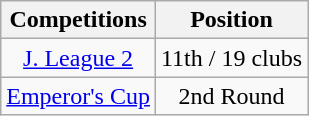<table class="wikitable" style="text-align:center;">
<tr>
<th>Competitions</th>
<th>Position</th>
</tr>
<tr>
<td><a href='#'>J. League 2</a></td>
<td>11th / 19 clubs</td>
</tr>
<tr>
<td><a href='#'>Emperor's Cup</a></td>
<td>2nd Round</td>
</tr>
</table>
